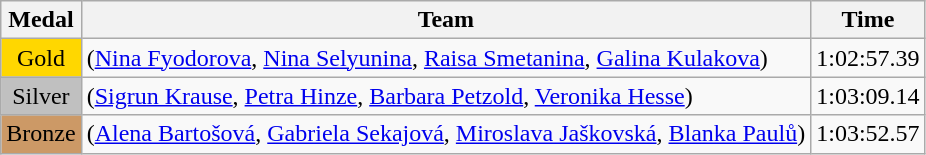<table class="wikitable">
<tr>
<th>Medal</th>
<th>Team</th>
<th>Time</th>
</tr>
<tr>
<td style="text-align:center;background-color:gold;">Gold</td>
<td> (<a href='#'>Nina Fyodorova</a>, <a href='#'>Nina Selyunina</a>, <a href='#'>Raisa Smetanina</a>, <a href='#'>Galina Kulakova</a>)</td>
<td>1:02:57.39</td>
</tr>
<tr>
<td style="text-align:center;background-color:silver;">Silver</td>
<td> (<a href='#'>Sigrun Krause</a>, <a href='#'>Petra Hinze</a>, <a href='#'>Barbara Petzold</a>, <a href='#'>Veronika Hesse</a>)</td>
<td>1:03:09.14</td>
</tr>
<tr>
<td style="text-align:center;background-color:#CC9966;">Bronze</td>
<td> (<a href='#'>Alena Bartošová</a>, <a href='#'>Gabriela Sekajová</a>, <a href='#'>Miroslava Jaškovská</a>, <a href='#'>Blanka Paulů</a>)</td>
<td>1:03:52.57</td>
</tr>
</table>
